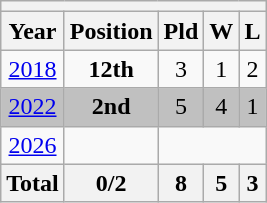<table class="wikitable"  style="text-align:center;">
<tr>
<th colspan=9></th>
</tr>
<tr>
<th>Year</th>
<th>Position</th>
<th>Pld</th>
<th>W</th>
<th>L</th>
</tr>
<tr>
<td> <a href='#'>2018</a></td>
<td><strong>12th</strong></td>
<td>3</td>
<td>1</td>
<td>2</td>
</tr>
<tr style="background:silver;">
<td> <a href='#'>2022</a></td>
<td><strong>2nd</strong></td>
<td>5</td>
<td>4</td>
<td>1</td>
</tr>
<tr>
<td> <a href='#'>2026</a></td>
<td></td>
</tr>
<tr>
<th>Total</th>
<th>0/2</th>
<th>8</th>
<th>5</th>
<th>3</th>
</tr>
</table>
